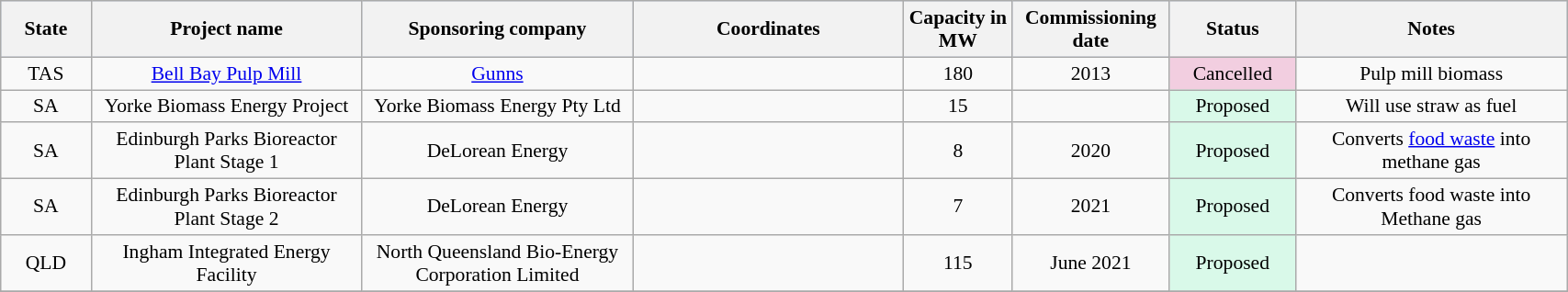<table class="wikitable sortable" style="text-align:center; font-size:90%; border-collapse:collapse;" width=90%>
<tr style="background:#C1D8FF;">
<th width=5%>State</th>
<th width=15%>Project name</th>
<th width=15%>Sponsoring company</th>
<th width=15%>Coordinates</th>
<th width=6%>Capacity in MW</th>
<th width=7%>Commissioning date</th>
<th width=7%>Status</th>
<th width=15%>Notes</th>
</tr>
<tr>
<td>TAS</td>
<td><a href='#'>Bell Bay Pulp Mill</a></td>
<td><a href='#'>Gunns</a></td>
<td></td>
<td>180</td>
<td>2013</td>
<td style="background:#F2CEE0;">Cancelled</td>
<td>Pulp mill biomass</td>
</tr>
<tr>
<td>SA</td>
<td>Yorke Biomass Energy Project</td>
<td>Yorke Biomass Energy Pty Ltd</td>
<td></td>
<td>15</td>
<td></td>
<td style="background:#D9F9E9;">Proposed</td>
<td>Will use straw as fuel</td>
</tr>
<tr>
<td>SA</td>
<td>Edinburgh Parks Bioreactor Plant Stage 1</td>
<td>DeLorean Energy</td>
<td></td>
<td>8</td>
<td>2020</td>
<td style="background:#D9F9E9;">Proposed</td>
<td>Converts <a href='#'>food waste</a> into methane gas</td>
</tr>
<tr>
<td>SA</td>
<td>Edinburgh Parks Bioreactor Plant Stage 2</td>
<td>DeLorean Energy</td>
<td></td>
<td>7</td>
<td>2021</td>
<td style="background:#D9F9E9;">Proposed</td>
<td>Converts food waste into Methane gas</td>
</tr>
<tr>
<td>QLD</td>
<td>Ingham Integrated Energy Facility</td>
<td>North Queensland Bio-Energy Corporation Limited</td>
<td></td>
<td>115</td>
<td>June 2021</td>
<td style="background:#D9F9E9;">Proposed</td>
<td></td>
</tr>
<tr>
</tr>
</table>
